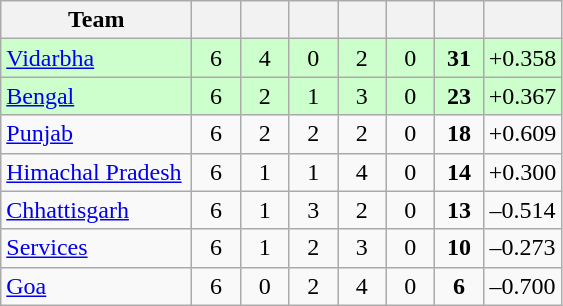<table class="wikitable" style="text-align:center">
<tr>
<th style="width:120px">Team</th>
<th style="width:25px"></th>
<th style="width:25px"></th>
<th style="width:25px"></th>
<th style="width:25px"></th>
<th style="width:25px"></th>
<th style="width:25px"></th>
<th style="width:40px;"></th>
</tr>
<tr style="background:#cfc;">
<td style="text-align:left"><a href='#'>Vidarbha</a></td>
<td>6</td>
<td>4</td>
<td>0</td>
<td>2</td>
<td>0</td>
<td><strong>31</strong></td>
<td>+0.358</td>
</tr>
<tr style="background:#cfc;">
<td style="text-align:left"><a href='#'>Bengal</a></td>
<td>6</td>
<td>2</td>
<td>1</td>
<td>3</td>
<td>0</td>
<td><strong>23</strong></td>
<td>+0.367</td>
</tr>
<tr>
<td style="text-align:left"><a href='#'>Punjab</a></td>
<td>6</td>
<td>2</td>
<td>2</td>
<td>2</td>
<td>0</td>
<td><strong>18</strong></td>
<td>+0.609</td>
</tr>
<tr>
<td style="text-align:left"><a href='#'>Himachal Pradesh</a></td>
<td>6</td>
<td>1</td>
<td>1</td>
<td>4</td>
<td>0</td>
<td><strong>14</strong></td>
<td>+0.300</td>
</tr>
<tr>
<td style="text-align:left"><a href='#'>Chhattisgarh</a></td>
<td>6</td>
<td>1</td>
<td>3</td>
<td>2</td>
<td>0</td>
<td><strong>13</strong></td>
<td>–0.514</td>
</tr>
<tr>
<td style="text-align:left"><a href='#'>Services</a></td>
<td>6</td>
<td>1</td>
<td>2</td>
<td>3</td>
<td>0</td>
<td><strong>10</strong></td>
<td>–0.273</td>
</tr>
<tr>
<td style="text-align:left"><a href='#'>Goa</a></td>
<td>6</td>
<td>0</td>
<td>2</td>
<td>4</td>
<td>0</td>
<td><strong>6</strong></td>
<td>–0.700</td>
</tr>
</table>
